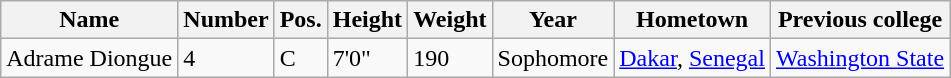<table class="wikitable sortable" border="1">
<tr>
<th>Name</th>
<th>Number</th>
<th>Pos.</th>
<th>Height</th>
<th>Weight</th>
<th>Year</th>
<th>Hometown</th>
<th class="unsortable">Previous college</th>
</tr>
<tr>
<td>Adrame Diongue</td>
<td>4</td>
<td>C</td>
<td>7'0"</td>
<td>190</td>
<td>Sophomore</td>
<td><a href='#'>Dakar</a>, <a href='#'>Senegal</a></td>
<td><a href='#'>Washington State</a></td>
</tr>
</table>
